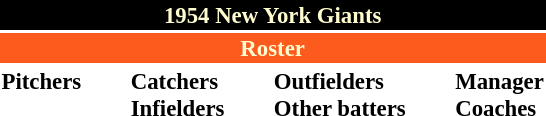<table class="toccolours" style="font-size: 95%;">
<tr>
<th colspan="10" style="background-color: black; color: #FFFDD0; text-align: center;">1954 New York Giants</th>
</tr>
<tr>
<td colspan="10" style="background-color: #fd5a1e; color: #FFFDD0; text-align: center;"><strong>Roster</strong></td>
</tr>
<tr>
<td valign="top"><strong>Pitchers</strong><br>














</td>
<td width="25px"></td>
<td valign="top"><strong>Catchers</strong><br>



<strong>Infielders</strong>








</td>
<td width="25px"></td>
<td valign="top"><strong>Outfielders</strong><br>






<strong>Other batters</strong>

</td>
<td width="25px"></td>
<td valign="top"><strong>Manager</strong><br>
<strong>Coaches</strong>



</td>
</tr>
<tr>
</tr>
</table>
